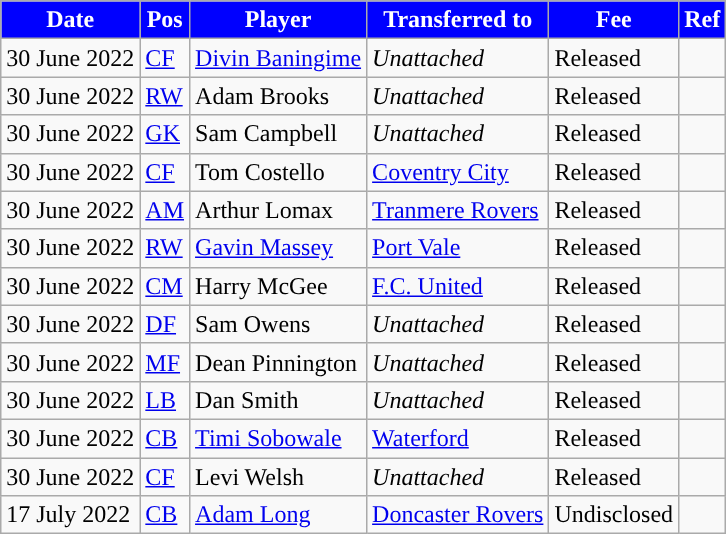<table class="wikitable plainrowheaders sortable">
<tr>
<th style="background:#0000FF; color:#FFFFFF; ">Date</th>
<th style="background:#0000FF; color:#FFFFFF; ">Pos</th>
<th style="background:#0000FF; color:#FFFFFF; ">Player</th>
<th style="background:#0000FF; color:#FFFFFF; ">Transferred to</th>
<th style="background:#0000FF; color:#FFFFFF; ">Fee</th>
<th style="background:#0000FF; color:#FFFFFF; ">Ref</th>
</tr>
<tr>
<td>30 June 2022</td>
<td><a href='#'>CF</a></td>
<td> <a href='#'>Divin Baningime</a></td>
<td> <em>Unattached</em></td>
<td>Released</td>
<td></td>
</tr>
<tr>
<td>30 June 2022</td>
<td><a href='#'>RW</a></td>
<td> Adam Brooks</td>
<td> <em>Unattached</em></td>
<td>Released</td>
<td></td>
</tr>
<tr>
<td>30 June 2022</td>
<td><a href='#'>GK</a></td>
<td> Sam Campbell</td>
<td> <em>Unattached</em></td>
<td>Released</td>
<td></td>
</tr>
<tr>
<td>30 June 2022</td>
<td><a href='#'>CF</a></td>
<td> Tom Costello</td>
<td> <a href='#'>Coventry City</a></td>
<td>Released</td>
<td></td>
</tr>
<tr>
<td>30 June 2022</td>
<td><a href='#'>AM</a></td>
<td> Arthur Lomax</td>
<td> <a href='#'>Tranmere Rovers</a></td>
<td>Released</td>
<td></td>
</tr>
<tr>
<td>30 June 2022</td>
<td><a href='#'>RW</a></td>
<td> <a href='#'>Gavin Massey</a></td>
<td> <a href='#'>Port Vale</a></td>
<td>Released</td>
<td></td>
</tr>
<tr>
<td>30 June 2022</td>
<td><a href='#'>CM</a></td>
<td> Harry McGee</td>
<td> <a href='#'>F.C. United</a></td>
<td>Released</td>
<td></td>
</tr>
<tr>
<td>30 June 2022</td>
<td><a href='#'>DF</a></td>
<td> Sam Owens</td>
<td> <em>Unattached</em></td>
<td>Released</td>
<td></td>
</tr>
<tr>
<td>30 June 2022</td>
<td><a href='#'>MF</a></td>
<td> Dean Pinnington</td>
<td> <em>Unattached</em></td>
<td>Released</td>
<td></td>
</tr>
<tr>
<td>30 June 2022</td>
<td><a href='#'>LB</a></td>
<td> Dan Smith</td>
<td> <em>Unattached</em></td>
<td>Released</td>
<td></td>
</tr>
<tr>
<td>30 June 2022</td>
<td><a href='#'>CB</a></td>
<td> <a href='#'>Timi Sobowale</a></td>
<td> <a href='#'>Waterford</a></td>
<td>Released</td>
<td></td>
</tr>
<tr>
<td>30 June 2022</td>
<td><a href='#'>CF</a></td>
<td> Levi Welsh</td>
<td> <em>Unattached</em></td>
<td>Released</td>
<td></td>
</tr>
<tr>
<td>17 July 2022</td>
<td><a href='#'>CB</a></td>
<td> <a href='#'>Adam Long</a></td>
<td> <a href='#'>Doncaster Rovers</a></td>
<td>Undisclosed</td>
<td></td>
</tr>
</table>
